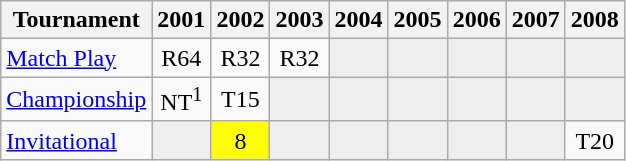<table class="wikitable" style="text-align:center;">
<tr>
<th>Tournament</th>
<th>2001</th>
<th>2002</th>
<th>2003</th>
<th>2004</th>
<th>2005</th>
<th>2006</th>
<th>2007</th>
<th>2008</th>
</tr>
<tr>
<td align="left"><a href='#'>Match Play</a></td>
<td>R64</td>
<td>R32</td>
<td>R32</td>
<td style="background:#eeeeee;"></td>
<td style="background:#eeeeee;"></td>
<td style="background:#eeeeee;"></td>
<td style="background:#eeeeee;"></td>
<td style="background:#eeeeee;"></td>
</tr>
<tr>
<td align="left"><a href='#'>Championship</a></td>
<td>NT<sup>1</sup></td>
<td>T15</td>
<td style="background:#eeeeee;"></td>
<td style="background:#eeeeee;"></td>
<td style="background:#eeeeee;"></td>
<td style="background:#eeeeee;"></td>
<td style="background:#eeeeee;"></td>
<td style="background:#eeeeee;"></td>
</tr>
<tr>
<td align="left"><a href='#'>Invitational</a></td>
<td style="background:#eeeeee;"></td>
<td style="background:yellow;">8</td>
<td style="background:#eeeeee;"></td>
<td style="background:#eeeeee;"></td>
<td style="background:#eeeeee;"></td>
<td style="background:#eeeeee;"></td>
<td style="background:#eeeeee;"></td>
<td>T20</td>
</tr>
</table>
